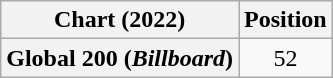<table class="wikitable plainrowheaders" style="text-align:center">
<tr>
<th scope="col">Chart (2022)</th>
<th scope="col">Position</th>
</tr>
<tr>
<th scope="row">Global 200 (<em>Billboard</em>)</th>
<td>52</td>
</tr>
</table>
